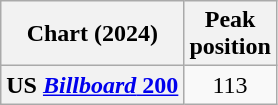<table class="wikitable sortable plainrowheaders" style="text-align:center">
<tr>
<th scope="col">Chart (2024)</th>
<th scope="col">Peak<br>position</th>
</tr>
<tr>
<th scope="row">US <a href='#'><em>Billboard</em> 200</a></th>
<td>113</td>
</tr>
</table>
